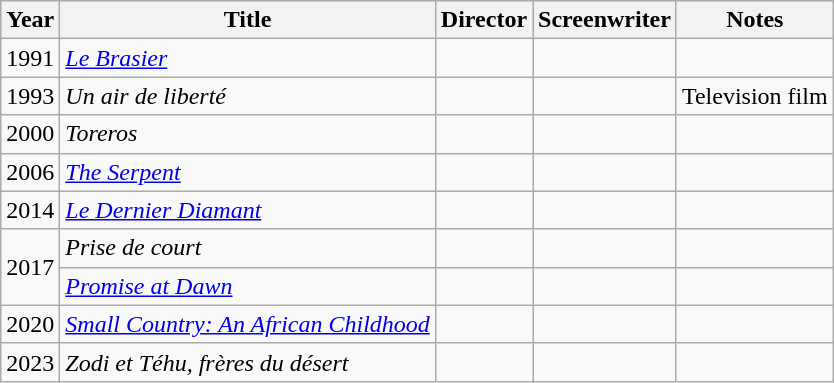<table class="wikitable">
<tr>
<th>Year</th>
<th>Title</th>
<th>Director</th>
<th>Screenwriter</th>
<th>Notes</th>
</tr>
<tr>
<td>1991</td>
<td><em><a href='#'>Le Brasier</a></em></td>
<td></td>
<td></td>
<td></td>
</tr>
<tr>
<td>1993</td>
<td><em>Un air de liberté</em></td>
<td></td>
<td></td>
<td>Television film</td>
</tr>
<tr>
<td>2000</td>
<td><em>Toreros</em></td>
<td></td>
<td></td>
<td></td>
</tr>
<tr>
<td>2006</td>
<td><em><a href='#'>The Serpent</a></em></td>
<td></td>
<td></td>
<td></td>
</tr>
<tr>
<td>2014</td>
<td><em><a href='#'>Le Dernier Diamant</a></em></td>
<td></td>
<td></td>
<td></td>
</tr>
<tr>
<td rowspan="2">2017</td>
<td><em>Prise de court</em></td>
<td></td>
<td></td>
<td></td>
</tr>
<tr>
<td><em><a href='#'>Promise at Dawn</a></em></td>
<td></td>
<td></td>
<td></td>
</tr>
<tr>
<td>2020</td>
<td><em><a href='#'>Small Country: An African Childhood</a></em></td>
<td></td>
<td></td>
<td></td>
</tr>
<tr>
<td>2023</td>
<td><em>Zodi et Téhu, frères du désert</em></td>
<td></td>
<td></td>
<td></td>
</tr>
</table>
